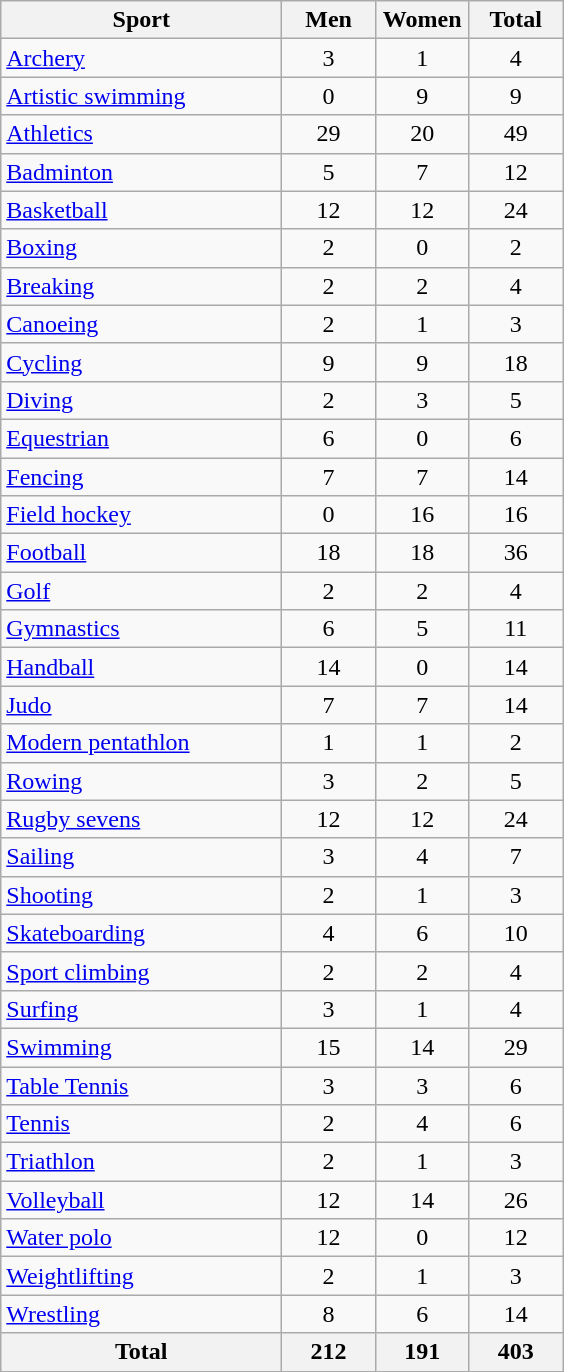<table class="wikitable sortable" style="text-align:center;">
<tr>
<th width=180>Sport</th>
<th width=55>Men</th>
<th width=55>Women</th>
<th width=55>Total</th>
</tr>
<tr>
<td align=left><a href='#'>Archery</a></td>
<td>3</td>
<td>1</td>
<td>4</td>
</tr>
<tr>
<td align=left><a href='#'>Artistic swimming</a></td>
<td>0</td>
<td>9</td>
<td>9</td>
</tr>
<tr>
<td align=left><a href='#'>Athletics</a></td>
<td>29</td>
<td>20</td>
<td>49</td>
</tr>
<tr>
<td align=left><a href='#'>Badminton</a></td>
<td>5</td>
<td>7</td>
<td>12</td>
</tr>
<tr>
<td align=left><a href='#'>Basketball</a></td>
<td>12</td>
<td>12</td>
<td>24</td>
</tr>
<tr>
<td align=left><a href='#'>Boxing</a></td>
<td>2</td>
<td>0</td>
<td>2</td>
</tr>
<tr>
<td align=left><a href='#'>Breaking</a></td>
<td>2</td>
<td>2</td>
<td>4</td>
</tr>
<tr>
<td align=left><a href='#'>Canoeing</a></td>
<td>2</td>
<td>1</td>
<td>3</td>
</tr>
<tr>
<td align=left><a href='#'>Cycling</a></td>
<td>9</td>
<td>9</td>
<td>18</td>
</tr>
<tr>
<td align=left><a href='#'>Diving</a></td>
<td>2</td>
<td>3</td>
<td>5</td>
</tr>
<tr>
<td align=left><a href='#'>Equestrian</a></td>
<td>6</td>
<td>0</td>
<td>6</td>
</tr>
<tr>
<td align=left><a href='#'>Fencing</a></td>
<td>7</td>
<td>7</td>
<td>14</td>
</tr>
<tr>
<td align=left><a href='#'>Field hockey</a></td>
<td>0</td>
<td>16</td>
<td>16</td>
</tr>
<tr>
<td align=left><a href='#'>Football</a></td>
<td>18</td>
<td>18</td>
<td>36</td>
</tr>
<tr>
<td align=left><a href='#'>Golf</a></td>
<td>2</td>
<td>2</td>
<td>4</td>
</tr>
<tr>
<td align=left><a href='#'>Gymnastics</a></td>
<td>6</td>
<td>5</td>
<td>11</td>
</tr>
<tr>
<td align=left><a href='#'>Handball</a></td>
<td>14</td>
<td>0</td>
<td>14</td>
</tr>
<tr>
<td align=left><a href='#'>Judo</a></td>
<td>7</td>
<td>7</td>
<td>14</td>
</tr>
<tr>
<td align=left><a href='#'>Modern pentathlon</a></td>
<td>1</td>
<td>1</td>
<td>2</td>
</tr>
<tr>
<td align=left><a href='#'>Rowing</a></td>
<td>3</td>
<td>2</td>
<td>5</td>
</tr>
<tr>
<td align=left><a href='#'>Rugby sevens</a></td>
<td>12</td>
<td>12</td>
<td>24</td>
</tr>
<tr>
<td align=left><a href='#'>Sailing</a></td>
<td>3</td>
<td>4</td>
<td>7</td>
</tr>
<tr>
<td align=left><a href='#'>Shooting</a></td>
<td>2</td>
<td>1</td>
<td>3</td>
</tr>
<tr>
<td align=left><a href='#'>Skateboarding</a></td>
<td>4</td>
<td>6</td>
<td>10</td>
</tr>
<tr>
<td align=left><a href='#'>Sport climbing</a></td>
<td>2</td>
<td>2</td>
<td>4</td>
</tr>
<tr>
<td align=left><a href='#'>Surfing</a></td>
<td>3</td>
<td>1</td>
<td>4</td>
</tr>
<tr>
<td align=left><a href='#'>Swimming</a></td>
<td>15</td>
<td>14</td>
<td>29</td>
</tr>
<tr>
<td align=left><a href='#'>Table Tennis</a></td>
<td>3</td>
<td>3</td>
<td>6</td>
</tr>
<tr>
<td align=left><a href='#'>Tennis</a></td>
<td>2</td>
<td>4</td>
<td>6</td>
</tr>
<tr>
<td align=left><a href='#'>Triathlon</a></td>
<td>2</td>
<td>1</td>
<td>3</td>
</tr>
<tr>
<td align=left><a href='#'>Volleyball</a></td>
<td>12</td>
<td>14</td>
<td>26</td>
</tr>
<tr>
<td align=left><a href='#'>Water polo</a></td>
<td>12</td>
<td>0</td>
<td>12</td>
</tr>
<tr>
<td align=left><a href='#'>Weightlifting</a></td>
<td>2</td>
<td>1</td>
<td>3</td>
</tr>
<tr>
<td align=left><a href='#'>Wrestling</a></td>
<td>8</td>
<td>6</td>
<td>14</td>
</tr>
<tr>
<th>Total</th>
<th>212</th>
<th>191</th>
<th>403</th>
</tr>
</table>
